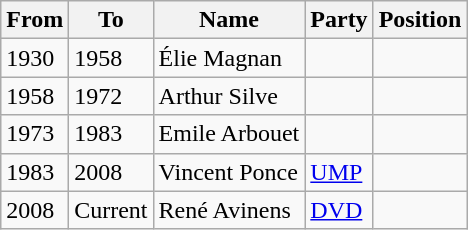<table class="wikitable">
<tr>
<th>From</th>
<th>To</th>
<th>Name</th>
<th>Party</th>
<th>Position</th>
</tr>
<tr>
<td>1930</td>
<td>1958</td>
<td>Élie Magnan</td>
<td></td>
<td></td>
</tr>
<tr>
<td>1958</td>
<td>1972</td>
<td>Arthur Silve</td>
<td></td>
<td></td>
</tr>
<tr>
<td>1973</td>
<td>1983</td>
<td>Emile Arbouet</td>
<td></td>
<td></td>
</tr>
<tr>
<td>1983</td>
<td>2008</td>
<td>Vincent Ponce</td>
<td><a href='#'>UMP</a></td>
<td></td>
</tr>
<tr>
<td>2008</td>
<td>Current</td>
<td>René Avinens</td>
<td><a href='#'>DVD</a></td>
<td></td>
</tr>
</table>
